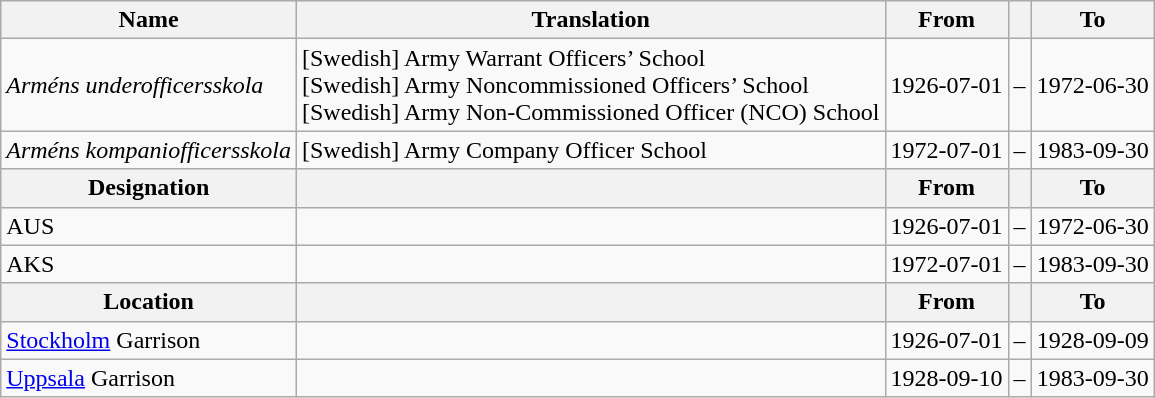<table class="wikitable">
<tr>
<th style="font-weight:bold;">Name</th>
<th style="font-weight:bold;">Translation</th>
<th style="text-align: center; font-weight:bold;">From</th>
<th></th>
<th style="text-align: center; font-weight:bold;">To</th>
</tr>
<tr>
<td style="font-style:italic;">Arméns underofficersskola</td>
<td>[Swedish] Army Warrant Officers’ School<br>[Swedish] Army Noncommissioned Officers’ School<br>[Swedish] Army Non-Commissioned Officer (NCO) School</td>
<td>1926-07-01</td>
<td>–</td>
<td>1972-06-30</td>
</tr>
<tr>
<td style="font-style:italic;">Arméns kompaniofficersskola</td>
<td>[Swedish] Army Company Officer School</td>
<td>1972-07-01</td>
<td>–</td>
<td>1983-09-30</td>
</tr>
<tr>
<th style="font-weight:bold;">Designation</th>
<th style="font-weight:bold;"></th>
<th style="text-align: center; font-weight:bold;">From</th>
<th></th>
<th style="text-align: center; font-weight:bold;">To</th>
</tr>
<tr>
<td>AUS</td>
<td></td>
<td style="text-align: center;">1926-07-01</td>
<td style="text-align: center;">–</td>
<td style="text-align: center;">1972-06-30</td>
</tr>
<tr>
<td>AKS</td>
<td></td>
<td style="text-align: center;">1972-07-01</td>
<td>–</td>
<td style="text-align: center;">1983-09-30</td>
</tr>
<tr>
<th style="font-weight:bold;">Location</th>
<th style="font-weight:bold;"></th>
<th style="text-align: center; font-weight:bold;">From</th>
<th></th>
<th style="text-align: center; font-weight:bold;">To</th>
</tr>
<tr>
<td><a href='#'>Stockholm</a> Garrison</td>
<td></td>
<td style="text-align: center;">1926-07-01</td>
<td style="text-align: center;">–</td>
<td style="text-align: center;">1928-09-09</td>
</tr>
<tr>
<td><a href='#'>Uppsala</a> Garrison</td>
<td></td>
<td style="text-align: center;">1928-09-10</td>
<td style="text-align: center;">–</td>
<td style="text-align: center;">1983-09-30</td>
</tr>
</table>
